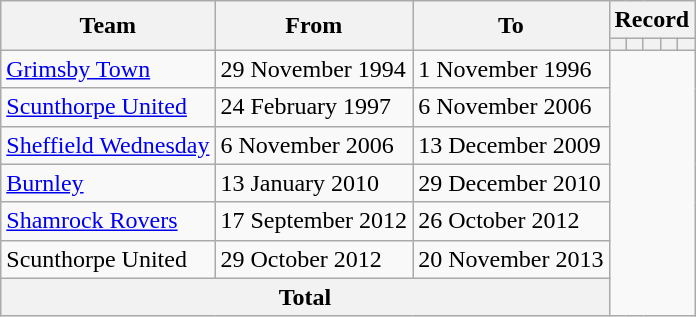<table class=wikitable style="text-align: center">
<tr>
<th rowspan=2>Team</th>
<th rowspan=2>From</th>
<th rowspan=2>To</th>
<th colspan=5>Record</th>
</tr>
<tr>
<th></th>
<th></th>
<th></th>
<th></th>
<th></th>
</tr>
<tr>
<td align=left><a href='#'>Grimsby Town</a></td>
<td align=left>29 November 1994</td>
<td align=left>1 November 1996<br></td>
</tr>
<tr>
<td align=left><a href='#'>Scunthorpe United</a></td>
<td align=left>24 February 1997</td>
<td align=left>6 November 2006<br></td>
</tr>
<tr>
<td align=left><a href='#'>Sheffield Wednesday</a></td>
<td align=left>6 November 2006</td>
<td align=left>13 December 2009<br></td>
</tr>
<tr>
<td align=left><a href='#'>Burnley</a></td>
<td align=left>13 January 2010</td>
<td align=left>29 December 2010<br></td>
</tr>
<tr>
<td align=left><a href='#'>Shamrock Rovers</a></td>
<td align=left>17 September 2012</td>
<td align=left>26 October 2012<br></td>
</tr>
<tr>
<td align=left>Scunthorpe United</td>
<td align=left>29 October 2012</td>
<td align=left>20 November 2013<br></td>
</tr>
<tr>
<th colspan=3>Total<br></th>
</tr>
</table>
